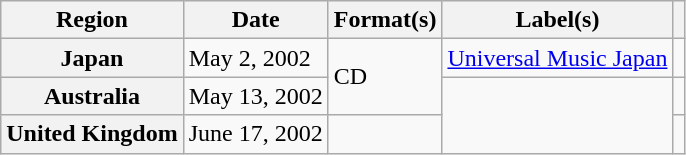<table class="wikitable plainrowheaders">
<tr>
<th scope="col">Region</th>
<th scope="col">Date</th>
<th scope="col">Format(s)</th>
<th scope="col">Label(s)</th>
<th scope="col"></th>
</tr>
<tr>
<th scope="row">Japan</th>
<td>May 2, 2002</td>
<td rowspan="2">CD</td>
<td><a href='#'>Universal Music Japan</a></td>
<td align="center"></td>
</tr>
<tr>
<th scope="row">Australia</th>
<td>May 13, 2002</td>
<td rowspan="2"></td>
<td align="center"></td>
</tr>
<tr>
<th scope="row">United Kingdom</th>
<td>June 17, 2002</td>
<td></td>
<td align="center"></td>
</tr>
</table>
